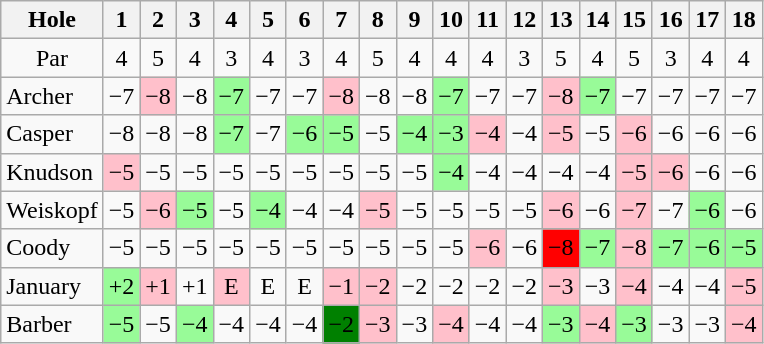<table class="wikitable" style="text-align:center">
<tr>
<th>Hole</th>
<th> 1 </th>
<th> 2 </th>
<th> 3 </th>
<th> 4 </th>
<th> 5 </th>
<th> 6 </th>
<th> 7 </th>
<th> 8 </th>
<th> 9 </th>
<th>10</th>
<th>11</th>
<th>12</th>
<th>13</th>
<th>14</th>
<th>15</th>
<th>16</th>
<th>17</th>
<th>18</th>
</tr>
<tr>
<td>Par</td>
<td>4</td>
<td>5</td>
<td>4</td>
<td>3</td>
<td>4</td>
<td>3</td>
<td>4</td>
<td>5</td>
<td>4</td>
<td>4</td>
<td>4</td>
<td>3</td>
<td>5</td>
<td>4</td>
<td>5</td>
<td>3</td>
<td>4</td>
<td>4</td>
</tr>
<tr>
<td align=left> Archer</td>
<td>−7</td>
<td style="background: Pink;">−8</td>
<td>−8</td>
<td style="background: PaleGreen;">−7</td>
<td>−7</td>
<td>−7</td>
<td style="background: Pink;">−8</td>
<td>−8</td>
<td>−8</td>
<td style="background: PaleGreen;">−7</td>
<td>−7</td>
<td>−7</td>
<td style="background: Pink;">−8</td>
<td style="background: PaleGreen;">−7</td>
<td>−7</td>
<td>−7</td>
<td>−7</td>
<td>−7</td>
</tr>
<tr>
<td align=left> Casper</td>
<td>−8</td>
<td>−8</td>
<td>−8</td>
<td style="background: PaleGreen;">−7</td>
<td>−7</td>
<td style="background: PaleGreen;">−6</td>
<td style="background: PaleGreen;">−5</td>
<td>−5</td>
<td style="background: PaleGreen;">−4</td>
<td style="background: PaleGreen;">−3</td>
<td style="background: Pink;">−4</td>
<td>−4</td>
<td style="background: Pink;">−5</td>
<td>−5</td>
<td style="background: Pink;">−6</td>
<td>−6</td>
<td>−6</td>
<td>−6</td>
</tr>
<tr>
<td align=left> Knudson</td>
<td style="background: Pink;">−5</td>
<td>−5</td>
<td>−5</td>
<td>−5</td>
<td>−5</td>
<td>−5</td>
<td>−5</td>
<td>−5</td>
<td>−5</td>
<td style="background: PaleGreen;">−4</td>
<td>−4</td>
<td>−4</td>
<td>−4</td>
<td>−4</td>
<td style="background: Pink;">−5</td>
<td style="background: Pink;">−6</td>
<td>−6</td>
<td>−6</td>
</tr>
<tr>
<td align=left> Weiskopf</td>
<td>−5</td>
<td style="background: Pink;">−6</td>
<td style="background: PaleGreen;">−5</td>
<td>−5</td>
<td style="background: PaleGreen;">−4</td>
<td>−4</td>
<td>−4</td>
<td style="background: Pink;">−5</td>
<td>−5</td>
<td>−5</td>
<td>−5</td>
<td>−5</td>
<td style="background: Pink;">−6</td>
<td>−6</td>
<td style="background: Pink;">−7</td>
<td>−7</td>
<td style="background: PaleGreen;">−6</td>
<td>−6</td>
</tr>
<tr>
<td align=left> Coody</td>
<td>−5</td>
<td>−5</td>
<td>−5</td>
<td>−5</td>
<td>−5</td>
<td>−5</td>
<td>−5</td>
<td>−5</td>
<td>−5</td>
<td>−5</td>
<td style="background: Pink;">−6</td>
<td>−6</td>
<td style="background: Red;">−8</td>
<td style="background: PaleGreen;">−7</td>
<td style="background: Pink;">−8</td>
<td style="background: PaleGreen;">−7</td>
<td style="background: PaleGreen;">−6</td>
<td style="background: PaleGreen;">−5</td>
</tr>
<tr>
<td align=left> January</td>
<td style="background: PaleGreen;">+2</td>
<td style="background: Pink;">+1</td>
<td>+1</td>
<td style="background: Pink;">E</td>
<td>E</td>
<td>E</td>
<td style="background: Pink;">−1</td>
<td style="background: Pink;">−2</td>
<td>−2</td>
<td>−2</td>
<td>−2</td>
<td>−2</td>
<td style="background: Pink;">−3</td>
<td>−3</td>
<td style="background: Pink;">−4</td>
<td>−4</td>
<td>−4</td>
<td style="background: Pink;">−5</td>
</tr>
<tr>
<td align=left> Barber</td>
<td style="background: PaleGreen;">−5</td>
<td>−5</td>
<td style="background: PaleGreen;">−4</td>
<td>−4</td>
<td>−4</td>
<td>−4</td>
<td style="background: Green;">−2</td>
<td style="background: Pink;">−3</td>
<td>−3</td>
<td style="background: Pink;">−4</td>
<td>−4</td>
<td>−4</td>
<td style="background: PaleGreen;">−3</td>
<td style="background: Pink;">−4</td>
<td style="background: PaleGreen;">−3</td>
<td>−3</td>
<td>−3</td>
<td style="background: Pink;">−4</td>
</tr>
</table>
